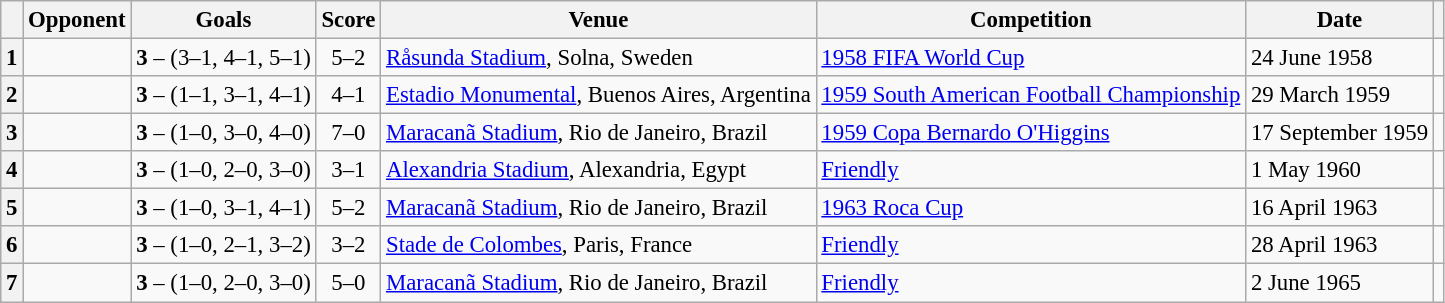<table class="wikitable sortable" style="font-size:95%">
<tr>
<th scope="col"></th>
<th scope="col">Opponent</th>
<th scope="col">Goals</th>
<th scope="col">Score</th>
<th scope="col">Venue</th>
<th scope="col">Competition</th>
<th scope="col">Date</th>
<th class="unsortable" scope="col"></th>
</tr>
<tr>
<th scope=row>1</th>
<td></td>
<td style="text-align: center"><strong>3</strong> – (3–1, 4–1, 5–1)</td>
<td data-sort-value="5" style="text-align: center">5–2</td>
<td><a href='#'>Råsunda Stadium</a>, Solna, Sweden</td>
<td><a href='#'>1958 FIFA World Cup</a></td>
<td>24 June 1958</td>
<td style="text-align:center;"></td>
</tr>
<tr>
<th scope=row>2</th>
<td></td>
<td style="text-align: center"><strong>3</strong> – (1–1, 3–1, 4–1)</td>
<td data-sort-value="4" style="text-align: center">4–1</td>
<td><a href='#'>Estadio Monumental</a>, Buenos Aires, Argentina</td>
<td><a href='#'>1959 South American Football Championship</a></td>
<td>29 March 1959</td>
<td style="text-align:center;"></td>
</tr>
<tr>
<th scope=row>3</th>
<td></td>
<td style="text-align: center"><strong>3</strong> – (1–0, 3–0, 4–0)</td>
<td data-sort-value="7" style="text-align: center">7–0</td>
<td><a href='#'>Maracanã Stadium</a>, Rio de Janeiro, Brazil</td>
<td><a href='#'>1959 Copa Bernardo O'Higgins</a></td>
<td>17 September 1959</td>
<td style="text-align: center"></td>
</tr>
<tr>
<th scope=row>4</th>
<td></td>
<td style="text-align: center"><strong>3</strong> – (1–0, 2–0, 3–0)</td>
<td data-sort-value="3" style="text-align: center">3–1</td>
<td><a href='#'>Alexandria Stadium</a>, Alexandria, Egypt</td>
<td><a href='#'>Friendly</a></td>
<td>1 May 1960</td>
<td style="text-align: center;"></td>
</tr>
<tr>
<th scope=row>5</th>
<td></td>
<td style="text-align: center"><strong>3</strong> – (1–0, 3–1, 4–1)</td>
<td data-sort-value="5" style="text-align: center">5–2</td>
<td><a href='#'>Maracanã Stadium</a>, Rio de Janeiro, Brazil</td>
<td><a href='#'>1963 Roca Cup</a></td>
<td>16 April 1963</td>
<td style="text-align: center;"></td>
</tr>
<tr>
<th scope=row>6</th>
<td></td>
<td style="text-align: center"><strong>3</strong> – (1–0, 2–1, 3–2)</td>
<td data-sort-value="3" style="text-align: center">3–2</td>
<td><a href='#'>Stade de Colombes</a>, Paris, France</td>
<td><a href='#'>Friendly</a></td>
<td>28 April 1963</td>
<td style="text-align:center;"></td>
</tr>
<tr>
<th scope=row>7</th>
<td></td>
<td style="text-align: center"><strong>3</strong> – (1–0, 2–0, 3–0)</td>
<td data-sort-value="5" style="text-align: center">5–0</td>
<td><a href='#'>Maracanã Stadium</a>, Rio de Janeiro, Brazil</td>
<td><a href='#'>Friendly</a></td>
<td>2 June 1965</td>
<td style="text-align:center;"></td>
</tr>
</table>
